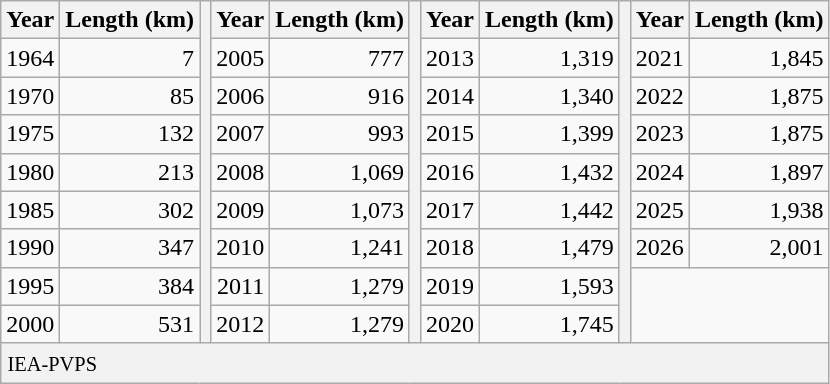<table class="wikitable" style="float: left; text-align: right; margin-right: 10px;">
<tr>
<th>Year</th>
<th>Length (km)</th>
<th rowspan=9></th>
<th>Year</th>
<th>Length (km)</th>
<th rowspan=9></th>
<th>Year</th>
<th>Length (km)</th>
<th rowspan=9></th>
<th>Year</th>
<th>Length (km)</th>
</tr>
<tr>
<td>1964</td>
<td>7</td>
<td>2005</td>
<td>777</td>
<td>2013</td>
<td>1,319</td>
<td>2021</td>
<td>1,845</td>
</tr>
<tr>
<td>1970</td>
<td>85</td>
<td>2006</td>
<td>916</td>
<td>2014</td>
<td>1,340</td>
<td>2022</td>
<td>1,875</td>
</tr>
<tr>
<td>1975</td>
<td>132</td>
<td>2007</td>
<td>993</td>
<td>2015</td>
<td>1,399</td>
<td>2023</td>
<td>1,875</td>
</tr>
<tr>
<td>1980</td>
<td>213</td>
<td>2008</td>
<td>1,069</td>
<td>2016</td>
<td>1,432</td>
<td>2024</td>
<td>1,897</td>
</tr>
<tr>
<td>1985</td>
<td>302</td>
<td>2009</td>
<td>1,073</td>
<td>2017</td>
<td>1,442</td>
<td>2025</td>
<td>1,938</td>
</tr>
<tr>
<td>1990</td>
<td>347</td>
<td>2010</td>
<td>1,241</td>
<td>2018</td>
<td>1,479</td>
<td>2026</td>
<td>2,001</td>
</tr>
<tr>
<td>1995</td>
<td>384</td>
<td>2011</td>
<td>1,279</td>
<td>2019</td>
<td>1,593</td>
</tr>
<tr>
<td>2000</td>
<td>531</td>
<td>2012</td>
<td>1,279</td>
<td>2020</td>
<td>1,745</td>
</tr>
<tr>
<th colspan=11 style="font-weight: normal; font-size: 0.85em; text-align: left; padding: 6px 2px 4px 4px;">IEA-PVPS</th>
</tr>
</table>
